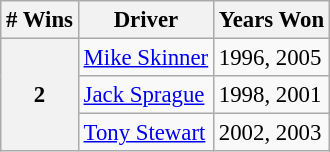<table class="wikitable" style="font-size: 95%;">
<tr>
<th># Wins</th>
<th>Driver</th>
<th>Years Won</th>
</tr>
<tr>
<th rowspan="3">2</th>
<td><a href='#'>Mike Skinner</a></td>
<td>1996, 2005</td>
</tr>
<tr>
<td><a href='#'>Jack Sprague</a></td>
<td>1998, 2001</td>
</tr>
<tr>
<td><a href='#'>Tony Stewart</a></td>
<td>2002, 2003</td>
</tr>
</table>
